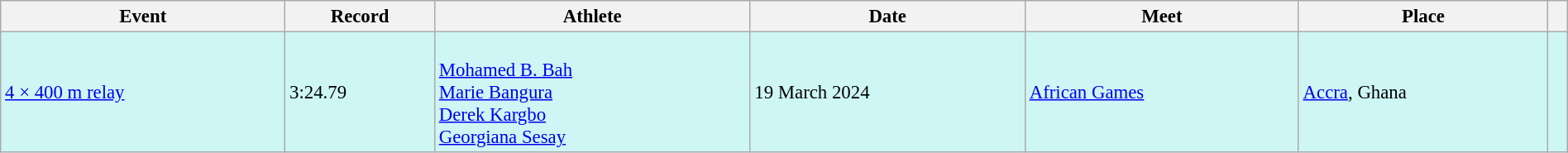<table class="wikitable" style="font-size:95%; width: 100%;">
<tr>
<th>Event</th>
<th>Record</th>
<th>Athlete</th>
<th>Date</th>
<th>Meet</th>
<th>Place</th>
<th></th>
</tr>
<tr bgcolor=#CEF6F5>
<td><a href='#'>4 × 400 m relay</a></td>
<td>3:24.79</td>
<td><br><a href='#'>Mohamed B. Bah</a><br><a href='#'>Marie Bangura</a><br><a href='#'>Derek Kargbo</a><br><a href='#'>Georgiana Sesay</a></td>
<td>19 March 2024</td>
<td><a href='#'>African Games</a></td>
<td><a href='#'>Accra</a>, Ghana</td>
<td></td>
</tr>
</table>
